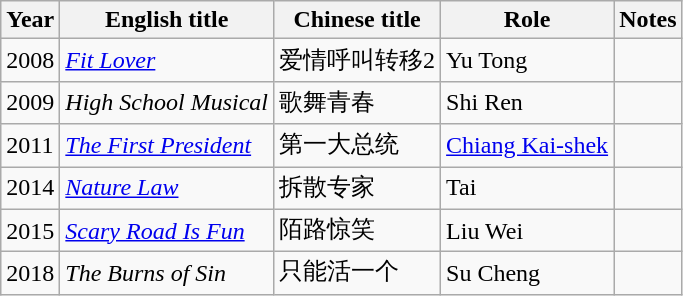<table class="wikitable sortable">
<tr>
<th>Year</th>
<th>English title</th>
<th>Chinese title</th>
<th>Role</th>
<th>Notes</th>
</tr>
<tr>
<td>2008</td>
<td><em><a href='#'>Fit Lover</a></em></td>
<td>爱情呼叫转移2</td>
<td>Yu Tong</td>
<td></td>
</tr>
<tr>
<td>2009</td>
<td><em>High School Musical</em></td>
<td>歌舞青春</td>
<td>Shi Ren</td>
<td></td>
</tr>
<tr>
<td>2011</td>
<td><em><a href='#'>The First President</a></em></td>
<td>第一大总统</td>
<td><a href='#'>Chiang Kai-shek</a></td>
<td></td>
</tr>
<tr>
<td>2014</td>
<td><em><a href='#'>Nature Law</a></em></td>
<td>拆散专家</td>
<td>Tai</td>
<td></td>
</tr>
<tr>
<td>2015</td>
<td><em><a href='#'>Scary Road Is Fun</a></em></td>
<td>陌路惊笑</td>
<td>Liu Wei</td>
<td></td>
</tr>
<tr>
<td>2018</td>
<td><em> The Burns of Sin</em></td>
<td>只能活一个</td>
<td>Su Cheng</td>
<td></td>
</tr>
</table>
